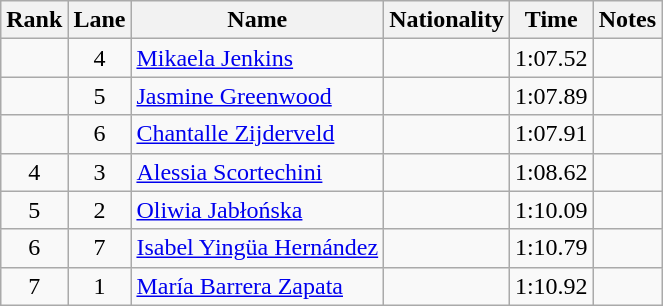<table class="wikitable sortable" style="text-align:center">
<tr>
<th>Rank</th>
<th>Lane</th>
<th>Name</th>
<th>Nationality</th>
<th>Time</th>
<th>Notes</th>
</tr>
<tr>
<td></td>
<td>4</td>
<td align=left><a href='#'>Mikaela Jenkins</a></td>
<td align=left></td>
<td>1:07.52</td>
<td></td>
</tr>
<tr>
<td></td>
<td>5</td>
<td align=left><a href='#'>Jasmine Greenwood</a></td>
<td align=left></td>
<td>1:07.89</td>
<td></td>
</tr>
<tr>
<td></td>
<td>6</td>
<td align=left><a href='#'>Chantalle Zijderveld</a></td>
<td align=left></td>
<td>1:07.91</td>
<td></td>
</tr>
<tr>
<td>4</td>
<td>3</td>
<td align=left><a href='#'>Alessia Scortechini</a></td>
<td align=left></td>
<td>1:08.62</td>
<td></td>
</tr>
<tr>
<td>5</td>
<td>2</td>
<td align=left><a href='#'>Oliwia Jabłońska</a></td>
<td align=left></td>
<td>1:10.09</td>
<td></td>
</tr>
<tr>
<td>6</td>
<td>7</td>
<td align=left><a href='#'>Isabel Yingüa Hernández</a></td>
<td align=left></td>
<td>1:10.79</td>
<td></td>
</tr>
<tr>
<td>7</td>
<td>1</td>
<td align=left><a href='#'>María Barrera Zapata</a></td>
<td align=left></td>
<td>1:10.92</td>
<td></td>
</tr>
</table>
